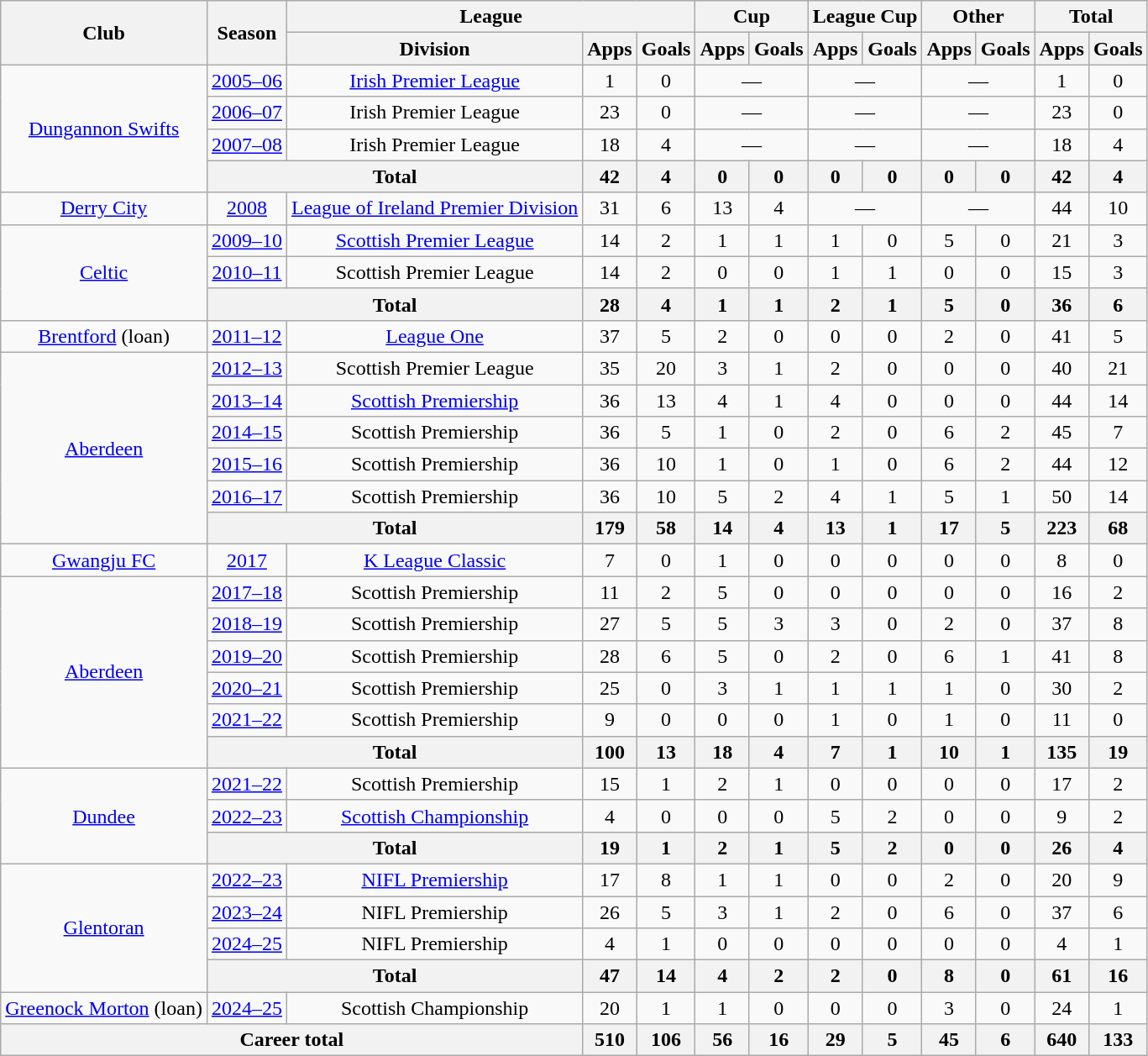<table class="wikitable" style="text-align:center;">
<tr>
<th rowspan="2">Club</th>
<th rowspan="2">Season</th>
<th colspan="3">League</th>
<th colspan="2">Cup</th>
<th colspan="2">League Cup</th>
<th colspan="2">Other</th>
<th colspan="2">Total</th>
</tr>
<tr>
<th>Division</th>
<th>Apps</th>
<th>Goals</th>
<th>Apps</th>
<th>Goals</th>
<th>Apps</th>
<th>Goals</th>
<th>Apps</th>
<th>Goals</th>
<th>Apps</th>
<th>Goals</th>
</tr>
<tr>
<td rowspan="4"><a href='#'>Dungannon Swifts</a></td>
<td><a href='#'>2005–06</a></td>
<td><a href='#'>Irish Premier League</a></td>
<td>1</td>
<td>0</td>
<td colspan=2>—</td>
<td colspan=2>—</td>
<td colspan=2>—</td>
<td>1</td>
<td>0</td>
</tr>
<tr>
<td><a href='#'>2006–07</a></td>
<td>Irish Premier League</td>
<td>23</td>
<td>0</td>
<td colspan=2>—</td>
<td colspan=2>—</td>
<td colspan=2>—</td>
<td>23</td>
<td>0</td>
</tr>
<tr>
<td><a href='#'>2007–08</a></td>
<td>Irish Premier League</td>
<td>18</td>
<td>4</td>
<td colspan=2>—</td>
<td colspan=2>—</td>
<td colspan=2>—</td>
<td>18</td>
<td>4</td>
</tr>
<tr>
<th colspan=2>Total</th>
<th>42</th>
<th>4</th>
<th>0</th>
<th>0</th>
<th>0</th>
<th>0</th>
<th>0</th>
<th>0</th>
<th>42</th>
<th>4</th>
</tr>
<tr>
<td><a href='#'>Derry City</a></td>
<td><a href='#'>2008</a></td>
<td><a href='#'>League of Ireland Premier Division</a></td>
<td>31</td>
<td>6</td>
<td>13</td>
<td>4</td>
<td colspan=2>—</td>
<td colspan=2>—</td>
<td>44</td>
<td>10</td>
</tr>
<tr>
<td rowspan="3"><a href='#'>Celtic</a></td>
<td><a href='#'>2009–10</a></td>
<td><a href='#'>Scottish Premier League</a></td>
<td>14</td>
<td>2</td>
<td>1</td>
<td>1</td>
<td>1</td>
<td>0</td>
<td>5</td>
<td>0</td>
<td>21</td>
<td>3</td>
</tr>
<tr>
<td><a href='#'>2010–11</a></td>
<td>Scottish Premier League</td>
<td>14</td>
<td>2</td>
<td>0</td>
<td>0</td>
<td>1</td>
<td>1</td>
<td>0</td>
<td>0</td>
<td>15</td>
<td>3</td>
</tr>
<tr>
<th colspan=2>Total</th>
<th>28</th>
<th>4</th>
<th>1</th>
<th>1</th>
<th>2</th>
<th>1</th>
<th>5</th>
<th>0</th>
<th>36</th>
<th>6</th>
</tr>
<tr>
<td><a href='#'>Brentford</a> (loan)</td>
<td><a href='#'>2011–12</a></td>
<td><a href='#'>League One</a></td>
<td>37</td>
<td>5</td>
<td>2</td>
<td>0</td>
<td>0</td>
<td>0</td>
<td>2</td>
<td>0</td>
<td>41</td>
<td>5</td>
</tr>
<tr>
<td rowspan="6"><a href='#'>Aberdeen</a></td>
<td><a href='#'>2012–13</a></td>
<td>Scottish Premier League</td>
<td>35</td>
<td>20</td>
<td>3</td>
<td>1</td>
<td>2</td>
<td>0</td>
<td>0</td>
<td>0</td>
<td>40</td>
<td>21</td>
</tr>
<tr>
<td><a href='#'>2013–14</a></td>
<td><a href='#'>Scottish Premiership</a></td>
<td>36</td>
<td>13</td>
<td>4</td>
<td>1</td>
<td>4</td>
<td>0</td>
<td>0</td>
<td>0</td>
<td>44</td>
<td>14</td>
</tr>
<tr>
<td><a href='#'>2014–15</a></td>
<td>Scottish Premiership</td>
<td>36</td>
<td>5</td>
<td>1</td>
<td>0</td>
<td>2</td>
<td>0</td>
<td>6</td>
<td>2</td>
<td>45</td>
<td>7</td>
</tr>
<tr>
<td><a href='#'>2015–16</a></td>
<td>Scottish Premiership</td>
<td>36</td>
<td>10</td>
<td>1</td>
<td>0</td>
<td>1</td>
<td>0</td>
<td>6</td>
<td>2</td>
<td>44</td>
<td>12</td>
</tr>
<tr>
<td><a href='#'>2016–17</a></td>
<td>Scottish Premiership</td>
<td>36</td>
<td>10</td>
<td>5</td>
<td>2</td>
<td>4</td>
<td>1</td>
<td>5</td>
<td>1</td>
<td>50</td>
<td>14</td>
</tr>
<tr>
<th colspan=2>Total</th>
<th>179</th>
<th>58</th>
<th>14</th>
<th>4</th>
<th>13</th>
<th>1</th>
<th>17</th>
<th>5</th>
<th>223</th>
<th>68</th>
</tr>
<tr>
<td><a href='#'>Gwangju FC</a></td>
<td><a href='#'>2017</a></td>
<td><a href='#'>K League Classic</a></td>
<td>7</td>
<td>0</td>
<td>1</td>
<td>0</td>
<td>0</td>
<td>0</td>
<td>0</td>
<td>0</td>
<td>8</td>
<td>0</td>
</tr>
<tr>
<td rowspan=6><a href='#'>Aberdeen</a></td>
<td><a href='#'>2017–18</a></td>
<td>Scottish Premiership</td>
<td>11</td>
<td>2</td>
<td>5</td>
<td>0</td>
<td>0</td>
<td>0</td>
<td>0</td>
<td>0</td>
<td>16</td>
<td>2</td>
</tr>
<tr>
<td><a href='#'>2018–19</a></td>
<td>Scottish Premiership</td>
<td>27</td>
<td>5</td>
<td>5</td>
<td>3</td>
<td>3</td>
<td>0</td>
<td>2</td>
<td>0</td>
<td>37</td>
<td>8</td>
</tr>
<tr>
<td><a href='#'>2019–20</a></td>
<td>Scottish Premiership</td>
<td>28</td>
<td>6</td>
<td>5</td>
<td>0</td>
<td>2</td>
<td>0</td>
<td>6</td>
<td>1</td>
<td>41</td>
<td>8</td>
</tr>
<tr>
<td><a href='#'>2020–21</a></td>
<td>Scottish Premiership</td>
<td>25</td>
<td>0</td>
<td>3</td>
<td>1</td>
<td>1</td>
<td>1</td>
<td>1</td>
<td>0</td>
<td>30</td>
<td>2</td>
</tr>
<tr>
<td><a href='#'>2021–22</a></td>
<td>Scottish Premiership</td>
<td>9</td>
<td>0</td>
<td>0</td>
<td>0</td>
<td>1</td>
<td>0</td>
<td>1</td>
<td>0</td>
<td>11</td>
<td>0</td>
</tr>
<tr>
<th colspan=2>Total</th>
<th>100</th>
<th>13</th>
<th>18</th>
<th>4</th>
<th>7</th>
<th>1</th>
<th>10</th>
<th>1</th>
<th>135</th>
<th>19</th>
</tr>
<tr>
<td rowspan="3"><a href='#'>Dundee</a></td>
<td><a href='#'>2021–22</a></td>
<td>Scottish Premiership</td>
<td>15</td>
<td>1</td>
<td>2</td>
<td>1</td>
<td>0</td>
<td>0</td>
<td>0</td>
<td>0</td>
<td>17</td>
<td>2</td>
</tr>
<tr>
<td><a href='#'>2022–23</a></td>
<td><a href='#'>Scottish Championship</a></td>
<td>4</td>
<td>0</td>
<td>0</td>
<td>0</td>
<td>5</td>
<td>2</td>
<td>0</td>
<td>0</td>
<td>9</td>
<td>2</td>
</tr>
<tr>
<th colspan="2">Total</th>
<th>19</th>
<th>1</th>
<th>2</th>
<th>1</th>
<th>5</th>
<th>2</th>
<th>0</th>
<th>0</th>
<th>26</th>
<th>4</th>
</tr>
<tr>
<td rowspan="4"><a href='#'>Glentoran</a></td>
<td><a href='#'>2022–23</a></td>
<td><a href='#'>NIFL Premiership</a></td>
<td>17</td>
<td>8</td>
<td>1</td>
<td>1</td>
<td>0</td>
<td>0</td>
<td>2</td>
<td>0</td>
<td>20</td>
<td>9</td>
</tr>
<tr>
<td><a href='#'>2023–24</a></td>
<td>NIFL Premiership</td>
<td>26</td>
<td>5</td>
<td>3</td>
<td>1</td>
<td>2</td>
<td>0</td>
<td>6</td>
<td>0</td>
<td>37</td>
<td>6</td>
</tr>
<tr>
<td><a href='#'>2024–25</a></td>
<td>NIFL Premiership</td>
<td>4</td>
<td>1</td>
<td>0</td>
<td>0</td>
<td>0</td>
<td>0</td>
<td>0</td>
<td>0</td>
<td>4</td>
<td>1</td>
</tr>
<tr>
<th colspan="2">Total</th>
<th>47</th>
<th>14</th>
<th>4</th>
<th>2</th>
<th>2</th>
<th>0</th>
<th>8</th>
<th>0</th>
<th>61</th>
<th>16</th>
</tr>
<tr>
<td><a href='#'>Greenock Morton</a> (loan)</td>
<td><a href='#'>2024–25</a></td>
<td>Scottish Championship</td>
<td>20</td>
<td>1</td>
<td>1</td>
<td>0</td>
<td>0</td>
<td>0</td>
<td>3</td>
<td>0</td>
<td>24</td>
<td>1</td>
</tr>
<tr>
<th colspan="3">Career total</th>
<th>510</th>
<th>106</th>
<th>56</th>
<th>16</th>
<th>29</th>
<th>5</th>
<th>45</th>
<th>6</th>
<th>640</th>
<th>133</th>
</tr>
</table>
